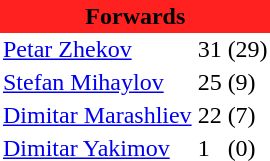<table class="toccolours" border="0" cellpadding="2" cellspacing="0" align="left" style="margin:0.5em;">
<tr>
<th colspan="4" align="center" bgcolor="#FF2020"><span>Forwards</span></th>
</tr>
<tr>
<td> <a href='#'>Petar Zhekov</a></td>
<td>31</td>
<td>(29)</td>
</tr>
<tr>
<td> <a href='#'>Stefan Mihaylov</a></td>
<td>25</td>
<td>(9)</td>
</tr>
<tr>
<td> <a href='#'>Dimitar Marashliev</a></td>
<td>22</td>
<td>(7)</td>
</tr>
<tr>
<td> <a href='#'>Dimitar Yakimov</a></td>
<td>1</td>
<td>(0)</td>
</tr>
<tr>
</tr>
</table>
